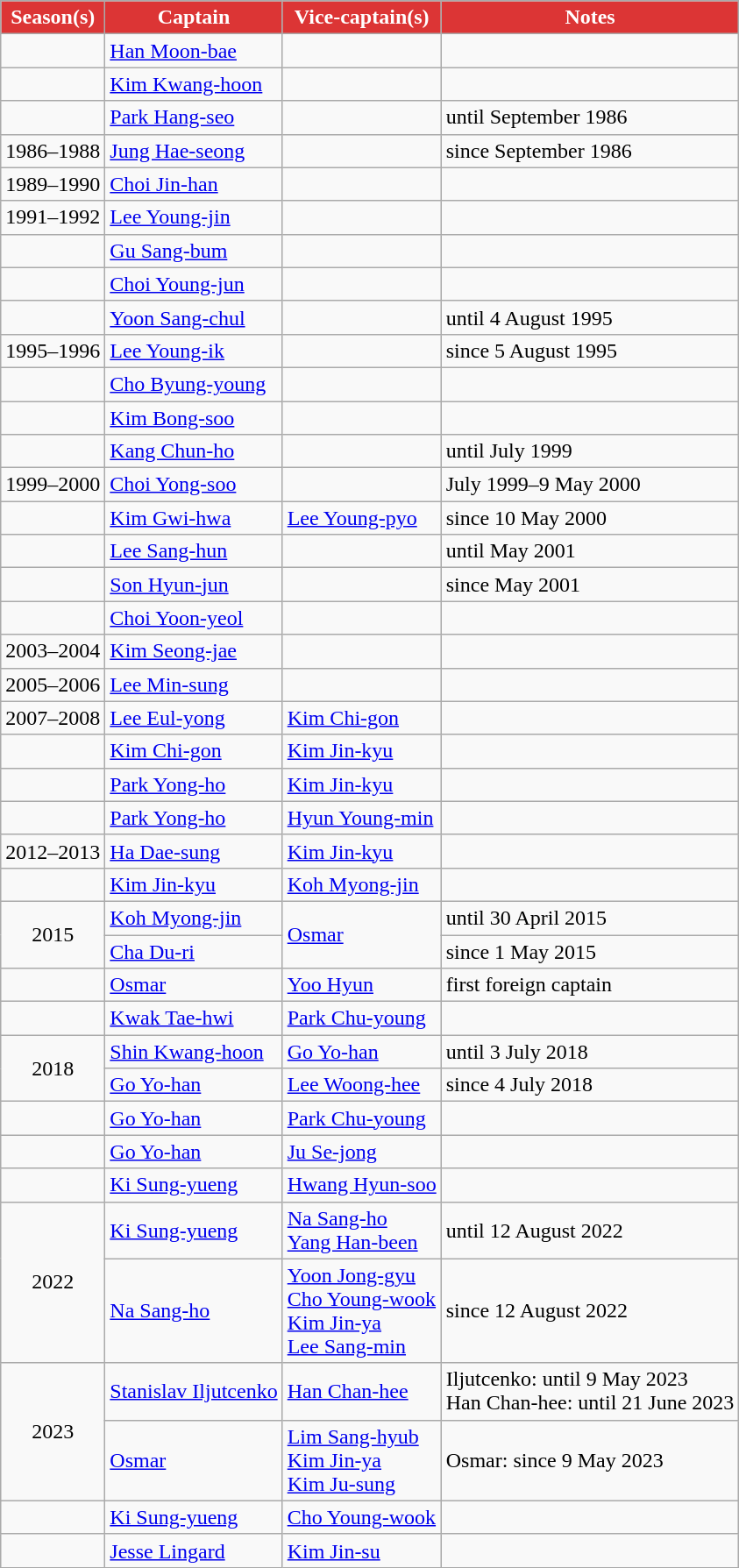<table class="wikitable">
<tr>
<th style="color:#FFFFFF; background:#DC3535;">Season(s)</th>
<th style="color:#FFFFFF; background:#DC3535;">Captain</th>
<th style="color:#FFFFFF; background:#DC3535;">Vice-captain(s)</th>
<th style="color:#FFFFFF; background:#DC3535;">Notes</th>
</tr>
<tr>
<td></td>
<td> <a href='#'>Han Moon-bae</a></td>
<td></td>
<td></td>
</tr>
<tr>
<td></td>
<td> <a href='#'>Kim Kwang-hoon</a></td>
<td></td>
<td></td>
</tr>
<tr>
<td></td>
<td> <a href='#'>Park Hang-seo</a></td>
<td></td>
<td>until September 1986</td>
</tr>
<tr>
<td>1986–1988</td>
<td> <a href='#'>Jung Hae-seong</a></td>
<td></td>
<td>since September 1986</td>
</tr>
<tr>
<td>1989–1990</td>
<td> <a href='#'>Choi Jin-han</a></td>
<td></td>
<td></td>
</tr>
<tr>
<td>1991–1992</td>
<td> <a href='#'>Lee Young-jin</a></td>
<td></td>
<td></td>
</tr>
<tr>
<td></td>
<td> <a href='#'>Gu Sang-bum</a></td>
<td></td>
<td></td>
</tr>
<tr>
<td></td>
<td> <a href='#'>Choi Young-jun</a></td>
<td></td>
<td></td>
</tr>
<tr>
<td></td>
<td> <a href='#'>Yoon Sang-chul</a></td>
<td></td>
<td>until 4 August 1995</td>
</tr>
<tr>
<td>1995–1996</td>
<td> <a href='#'>Lee Young-ik</a></td>
<td></td>
<td>since 5 August 1995</td>
</tr>
<tr>
<td></td>
<td> <a href='#'>Cho Byung-young</a></td>
<td></td>
<td></td>
</tr>
<tr>
<td></td>
<td> <a href='#'>Kim Bong-soo</a></td>
<td></td>
<td></td>
</tr>
<tr>
<td></td>
<td> <a href='#'>Kang Chun-ho</a></td>
<td></td>
<td>until July 1999</td>
</tr>
<tr>
<td>1999–2000</td>
<td> <a href='#'>Choi Yong-soo</a></td>
<td></td>
<td>July 1999–9 May 2000</td>
</tr>
<tr>
<td></td>
<td> <a href='#'>Kim Gwi-hwa</a></td>
<td> <a href='#'>Lee Young-pyo</a></td>
<td>since 10 May 2000</td>
</tr>
<tr>
<td></td>
<td> <a href='#'>Lee Sang-hun</a></td>
<td></td>
<td>until May 2001</td>
</tr>
<tr>
<td></td>
<td> <a href='#'>Son Hyun-jun</a></td>
<td></td>
<td>since May 2001</td>
</tr>
<tr>
<td></td>
<td> <a href='#'>Choi Yoon-yeol</a></td>
<td></td>
<td></td>
</tr>
<tr>
<td>2003–2004</td>
<td> <a href='#'>Kim Seong-jae</a></td>
<td></td>
<td></td>
</tr>
<tr>
<td>2005–2006</td>
<td> <a href='#'>Lee Min-sung</a></td>
<td></td>
<td></td>
</tr>
<tr>
<td>2007–2008</td>
<td> <a href='#'>Lee Eul-yong</a></td>
<td> <a href='#'>Kim Chi-gon</a></td>
<td></td>
</tr>
<tr>
<td></td>
<td> <a href='#'>Kim Chi-gon</a></td>
<td> <a href='#'>Kim Jin-kyu</a></td>
<td></td>
</tr>
<tr>
<td></td>
<td> <a href='#'>Park Yong-ho</a></td>
<td> <a href='#'>Kim Jin-kyu</a></td>
<td></td>
</tr>
<tr>
<td></td>
<td> <a href='#'>Park Yong-ho</a></td>
<td> <a href='#'>Hyun Young-min</a></td>
<td></td>
</tr>
<tr>
<td>2012–2013</td>
<td> <a href='#'>Ha Dae-sung</a></td>
<td> <a href='#'>Kim Jin-kyu</a></td>
<td></td>
</tr>
<tr>
<td></td>
<td> <a href='#'>Kim Jin-kyu</a></td>
<td> <a href='#'>Koh Myong-jin</a></td>
<td></td>
</tr>
<tr>
<td rowspan="2" style="text-align:center;">2015</td>
<td> <a href='#'>Koh Myong-jin</a></td>
<td rowspan="2"> <a href='#'>Osmar</a></td>
<td>until 30 April 2015</td>
</tr>
<tr>
<td> <a href='#'>Cha Du-ri</a></td>
<td>since 1 May 2015</td>
</tr>
<tr>
<td></td>
<td> <a href='#'>Osmar</a></td>
<td> <a href='#'>Yoo Hyun</a></td>
<td>first foreign captain</td>
</tr>
<tr>
<td></td>
<td> <a href='#'>Kwak Tae-hwi</a></td>
<td> <a href='#'>Park Chu-young</a></td>
<td></td>
</tr>
<tr>
<td rowspan="2" style="text-align:center;">2018</td>
<td> <a href='#'>Shin Kwang-hoon</a></td>
<td> <a href='#'>Go Yo-han</a></td>
<td>until 3 July 2018</td>
</tr>
<tr>
<td> <a href='#'>Go Yo-han</a></td>
<td> <a href='#'>Lee Woong-hee</a></td>
<td>since 4 July 2018</td>
</tr>
<tr>
<td></td>
<td> <a href='#'>Go Yo-han</a></td>
<td> <a href='#'>Park Chu-young</a></td>
<td></td>
</tr>
<tr>
<td></td>
<td> <a href='#'>Go Yo-han</a></td>
<td> <a href='#'>Ju Se-jong</a></td>
<td></td>
</tr>
<tr>
<td></td>
<td> <a href='#'>Ki Sung-yueng</a></td>
<td> <a href='#'>Hwang Hyun-soo</a></td>
<td></td>
</tr>
<tr>
<td rowspan="2" style="text-align:center;">2022</td>
<td> <a href='#'>Ki Sung-yueng</a></td>
<td> <a href='#'>Na Sang-ho</a> <br>  <a href='#'>Yang Han-been</a></td>
<td>until 12 August 2022</td>
</tr>
<tr>
<td> <a href='#'>Na Sang-ho</a></td>
<td> <a href='#'>Yoon Jong-gyu</a><br>  <a href='#'>Cho Young-wook</a> <br>  <a href='#'>Kim Jin-ya</a> <br>  <a href='#'>Lee Sang-min</a></td>
<td>since 12 August 2022</td>
</tr>
<tr>
<td rowspan="2" style="text-align:center;">2023</td>
<td> <a href='#'>Stanislav Iljutcenko</a></td>
<td> <a href='#'>Han Chan-hee</a></td>
<td>Iljutcenko: until 9 May 2023<br>Han Chan-hee: until 21 June 2023</td>
</tr>
<tr>
<td> <a href='#'>Osmar</a></td>
<td> <a href='#'>Lim Sang-hyub</a> <br>  <a href='#'>Kim Jin-ya</a> <br>  <a href='#'>Kim Ju-sung</a></td>
<td>Osmar: since 9 May 2023</td>
</tr>
<tr>
<td></td>
<td> <a href='#'>Ki Sung-yueng</a></td>
<td> <a href='#'>Cho Young-wook</a></td>
<td></td>
</tr>
<tr>
<td></td>
<td> <a href='#'>Jesse Lingard</a></td>
<td> <a href='#'>Kim Jin-su</a></td>
<td></td>
</tr>
</table>
